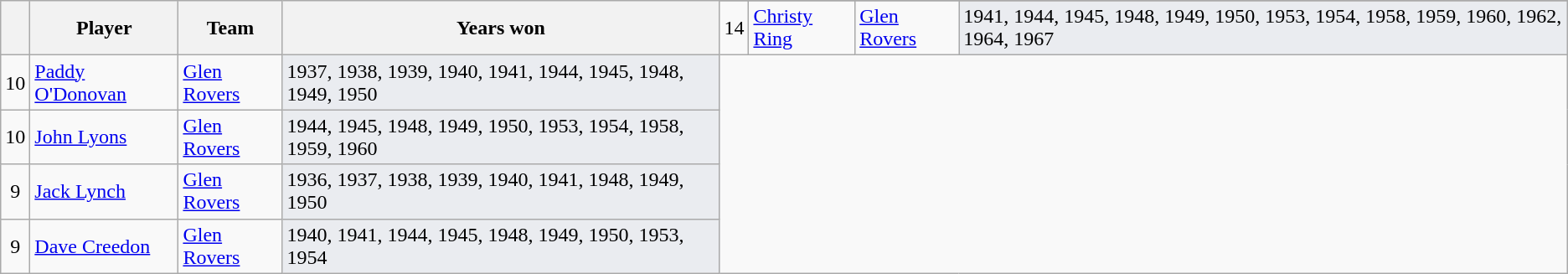<table class="wikitable plainrowheaders sortable">
<tr>
<th scope=col rowspan=2></th>
<th scope=col rowspan=2>Player</th>
<th scope=col rowspan=2>Team</th>
<th scope=col rowspan=2>Years won</th>
</tr>
<tr>
<td align="center">14</td>
<td data-sort-value="Ring"><a href='#'>Christy Ring</a></td>
<td> <a href='#'>Glen Rovers</a></td>
<td align="left" bgcolor="#eaecf0">1941, 1944, 1945, 1948, 1949, 1950, 1953, 1954, 1958, 1959, 1960, 1962, 1964, 1967</td>
</tr>
<tr>
<td align="center">10</td>
<td data-sort-value="Ring"><a href='#'>Paddy O'Donovan</a></td>
<td> <a href='#'>Glen Rovers</a></td>
<td align="left" bgcolor="#eaecf0">1937, 1938, 1939, 1940, 1941, 1944, 1945, 1948, 1949, 1950</td>
</tr>
<tr>
<td align="center">10</td>
<td data-sort-value="Lyons"><a href='#'>John Lyons</a></td>
<td> <a href='#'>Glen Rovers</a></td>
<td align="left" bgcolor="#eaecf0">1944, 1945, 1948, 1949, 1950, 1953, 1954, 1958, 1959, 1960</td>
</tr>
<tr>
<td align="center">9</td>
<td data-sort-value="Lynch"><a href='#'>Jack Lynch</a></td>
<td> <a href='#'>Glen Rovers</a></td>
<td align="left" bgcolor="#eaecf0">1936, 1937, 1938, 1939, 1940, 1941, 1948, 1949, 1950</td>
</tr>
<tr>
<td align="center">9</td>
<td data-sort-value="Creedon"><a href='#'>Dave Creedon</a></td>
<td> <a href='#'>Glen Rovers</a></td>
<td align="left" bgcolor="#eaecf0">1940, 1941, 1944, 1945, 1948, 1949, 1950, 1953, 1954</td>
</tr>
</table>
